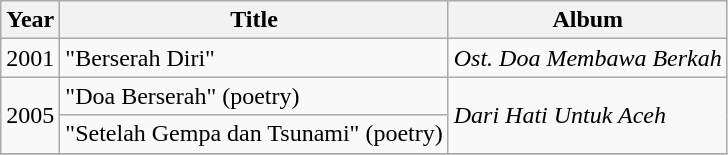<table class="wikitable">
<tr>
<th>Year</th>
<th>Title</th>
<th>Album</th>
</tr>
<tr>
<td>2001</td>
<td>"Berserah Diri"</td>
<td><em>Ost. Doa Membawa Berkah</em></td>
</tr>
<tr>
<td rowspan= "2">2005</td>
<td>"Doa Berserah" (poetry)</td>
<td rowspan= "2"><em>Dari Hati Untuk Aceh</em></td>
</tr>
<tr>
<td>"Setelah Gempa dan Tsunami" (poetry)</td>
</tr>
<tr>
</tr>
</table>
